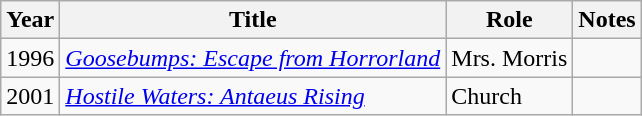<table class="wikitable">
<tr>
<th>Year</th>
<th>Title</th>
<th>Role</th>
<th>Notes</th>
</tr>
<tr>
<td>1996</td>
<td><em><a href='#'>Goosebumps: Escape from Horrorland</a></em></td>
<td>Mrs. Morris</td>
<td></td>
</tr>
<tr>
<td>2001</td>
<td><em><a href='#'>Hostile Waters: Antaeus Rising</a></em></td>
<td>Church</td>
<td></td>
</tr>
</table>
